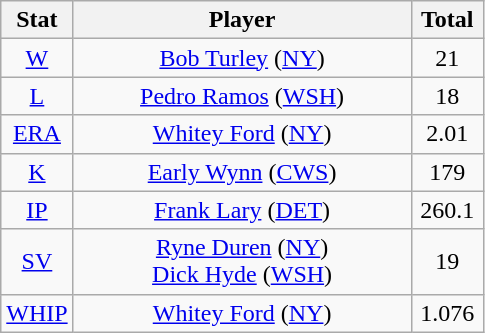<table class="wikitable" style="text-align:center;">
<tr>
<th style="width:15%;">Stat</th>
<th>Player</th>
<th style="width:15%;">Total</th>
</tr>
<tr>
<td><a href='#'>W</a></td>
<td><a href='#'>Bob Turley</a> (<a href='#'>NY</a>)</td>
<td>21</td>
</tr>
<tr>
<td><a href='#'>L</a></td>
<td><a href='#'>Pedro Ramos</a> (<a href='#'>WSH</a>)</td>
<td>18</td>
</tr>
<tr>
<td><a href='#'>ERA</a></td>
<td><a href='#'>Whitey Ford</a> (<a href='#'>NY</a>)</td>
<td>2.01</td>
</tr>
<tr>
<td><a href='#'>K</a></td>
<td><a href='#'>Early Wynn</a> (<a href='#'>CWS</a>)</td>
<td>179</td>
</tr>
<tr>
<td><a href='#'>IP</a></td>
<td><a href='#'>Frank Lary</a> (<a href='#'>DET</a>)</td>
<td>260.1</td>
</tr>
<tr>
<td><a href='#'>SV</a></td>
<td><a href='#'>Ryne Duren</a> (<a href='#'>NY</a>)<br><a href='#'>Dick Hyde</a> (<a href='#'>WSH</a>)</td>
<td>19</td>
</tr>
<tr>
<td><a href='#'>WHIP</a></td>
<td><a href='#'>Whitey Ford</a> (<a href='#'>NY</a>)</td>
<td>1.076</td>
</tr>
</table>
